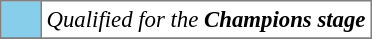<table bgcolor="#f7f8ff" cellpadding="3" cellspacing="0" border="1" style="font-size: 95%; border: gray solid 1px; border-collapse: collapse;text-align:center;">
<tr>
<td style="background: #87ceeb;" width="20"></td>
<td bgcolor="#ffffff" align="left"><em>Qualified for the <strong>Champions stage<strong><em></td>
</tr>
<tr>
</tr>
</table>
